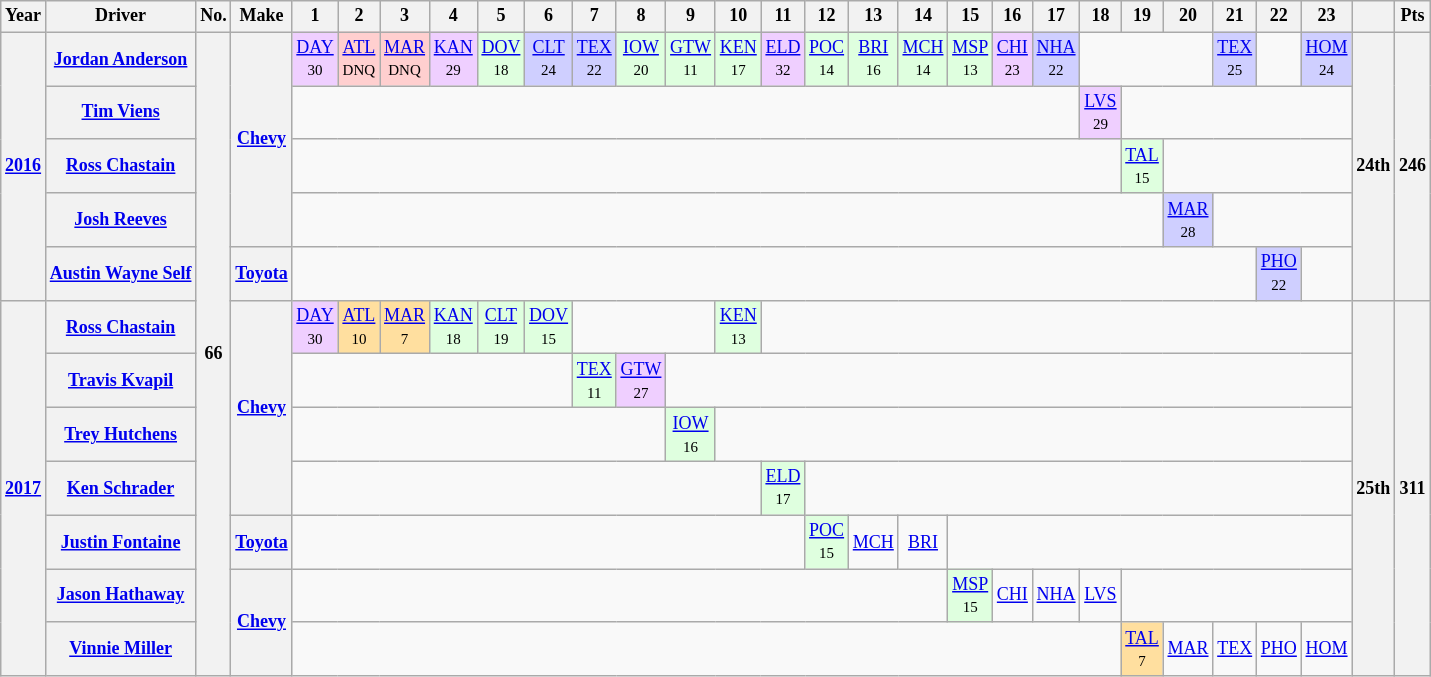<table class="wikitable" style="text-align:center; font-size:75%">
<tr>
<th>Year</th>
<th>Driver</th>
<th>No.</th>
<th>Make</th>
<th>1</th>
<th>2</th>
<th>3</th>
<th>4</th>
<th>5</th>
<th>6</th>
<th>7</th>
<th>8</th>
<th>9</th>
<th>10</th>
<th>11</th>
<th>12</th>
<th>13</th>
<th>14</th>
<th>15</th>
<th>16</th>
<th>17</th>
<th>18</th>
<th>19</th>
<th>20</th>
<th>21</th>
<th>22</th>
<th>23</th>
<th></th>
<th>Pts</th>
</tr>
<tr>
<th rowspan=5><a href='#'>2016</a></th>
<th><a href='#'>Jordan Anderson</a></th>
<th rowspan=12>66</th>
<th rowspan=4><a href='#'>Chevy</a></th>
<td style="background:#EFCFFF;"><a href='#'>DAY</a><br><small>30</small></td>
<td style="background:#FFCFCF;"><a href='#'>ATL</a><br><small>DNQ</small></td>
<td style="background:#FFCFCF;"><a href='#'>MAR</a><br><small>DNQ</small></td>
<td style="background:#EFCFFF;"><a href='#'>KAN</a><br><small>29</small></td>
<td style="background:#DFFFDF;"><a href='#'>DOV</a><br><small>18</small></td>
<td style="background:#CFCFFF;"><a href='#'>CLT</a><br><small>24</small></td>
<td style="background:#CFCFFF;"><a href='#'>TEX</a><br><small>22</small></td>
<td style="background:#DFFFDF;"><a href='#'>IOW</a><br><small>20</small></td>
<td style="background:#DFFFDF;"><a href='#'>GTW</a><br><small>11</small></td>
<td style="background:#DFFFDF;"><a href='#'>KEN</a><br><small>17</small></td>
<td style="background:#EFCFFF;"><a href='#'>ELD</a><br><small>32</small></td>
<td style="background:#DFFFDF;"><a href='#'>POC</a><br><small>14</small></td>
<td style="background:#DFFFDF;"><a href='#'>BRI</a><br><small>16</small></td>
<td style="background:#DFFFDF;"><a href='#'>MCH</a><br><small>14</small></td>
<td style="background:#DFFFDF;"><a href='#'>MSP</a><br><small>13</small></td>
<td style="background:#EFCFFF;"><a href='#'>CHI</a><br><small>23</small></td>
<td style="background:#CFCFFF;"><a href='#'>NHA</a><br><small>22</small></td>
<td colspan=3></td>
<td style="background:#CFCFFF;"><a href='#'>TEX</a><br><small>25</small></td>
<td colspan=1></td>
<td style="background:#CFCFFF;"><a href='#'>HOM</a><br><small>24</small></td>
<th rowspan=5>24th</th>
<th rowspan=5>246</th>
</tr>
<tr>
<th><a href='#'>Tim Viens</a></th>
<td colspan=17></td>
<td style="background:#EFCFFF;"><a href='#'>LVS</a><br><small>29</small></td>
<td colspan=5></td>
</tr>
<tr>
<th><a href='#'>Ross Chastain</a></th>
<td colspan=18></td>
<td style="background:#DFFFDF;"><a href='#'>TAL</a><br><small>15</small></td>
<td colspan=4></td>
</tr>
<tr>
<th><a href='#'>Josh Reeves</a></th>
<td colspan=19></td>
<td style="background:#CFCFFF;"><a href='#'>MAR</a><br><small>28</small></td>
<td colspan=3></td>
</tr>
<tr>
<th><a href='#'>Austin Wayne Self</a></th>
<th><a href='#'>Toyota</a></th>
<td colspan=21></td>
<td style="background:#CFCFFF;"><a href='#'>PHO</a><br><small>22</small></td>
<td colspan=1></td>
</tr>
<tr>
<th rowspan=7><a href='#'>2017</a></th>
<th><a href='#'>Ross Chastain</a></th>
<th rowspan=4><a href='#'>Chevy</a></th>
<td style="background:#EFCFFF;"><a href='#'>DAY</a><br><small>30</small></td>
<td style="background:#FFDF9F;"><a href='#'>ATL</a><br><small>10</small></td>
<td style="background:#FFDF9F;"><a href='#'>MAR</a><br><small>7</small></td>
<td style="background:#DFFFDF;"><a href='#'>KAN</a><br><small>18</small></td>
<td style="background:#DFFFDF;"><a href='#'>CLT</a><br><small>19</small></td>
<td style="background:#DFFFDF;"><a href='#'>DOV</a><br><small>15</small></td>
<td colspan=3></td>
<td style="background:#DFFFDF;"><a href='#'>KEN</a><br><small>13</small></td>
<td colspan=13></td>
<th rowspan=7>25th</th>
<th rowspan=7>311</th>
</tr>
<tr>
<th><a href='#'>Travis Kvapil</a></th>
<td colspan=6></td>
<td style="background:#DFFFDF;"><a href='#'>TEX</a><br><small>11</small></td>
<td style="background:#EFCFFF;"><a href='#'>GTW</a><br><small>27</small></td>
<td colspan=15></td>
</tr>
<tr>
<th><a href='#'>Trey Hutchens</a></th>
<td colspan=8></td>
<td style="background:#DFFFDF;"><a href='#'>IOW</a><br><small>16</small></td>
<td colspan=14></td>
</tr>
<tr>
<th><a href='#'>Ken Schrader</a></th>
<td colspan=10></td>
<td style="background:#DFFFDF;"><a href='#'>ELD</a><br><small>17</small></td>
<td colspan=12></td>
</tr>
<tr>
<th><a href='#'>Justin Fontaine</a></th>
<th><a href='#'>Toyota</a></th>
<td colspan=11></td>
<td style="background:#DFFFDF;"><a href='#'>POC</a><br><small>15</small></td>
<td><a href='#'>MCH</a></td>
<td><a href='#'>BRI</a></td>
<td colspan=9></td>
</tr>
<tr>
<th><a href='#'>Jason Hathaway</a></th>
<th rowspan=2><a href='#'>Chevy</a></th>
<td colspan=14></td>
<td style="background:#DFFFDF;"><a href='#'>MSP</a><br><small>15</small></td>
<td><a href='#'>CHI</a></td>
<td><a href='#'>NHA</a></td>
<td><a href='#'>LVS</a></td>
<td colspan=5></td>
</tr>
<tr>
<th><a href='#'>Vinnie Miller</a></th>
<td colspan=18></td>
<td style="background:#FFDF9F;"><a href='#'>TAL</a><br><small>7</small></td>
<td><a href='#'>MAR</a></td>
<td><a href='#'>TEX</a></td>
<td><a href='#'>PHO</a></td>
<td><a href='#'>HOM</a></td>
</tr>
</table>
